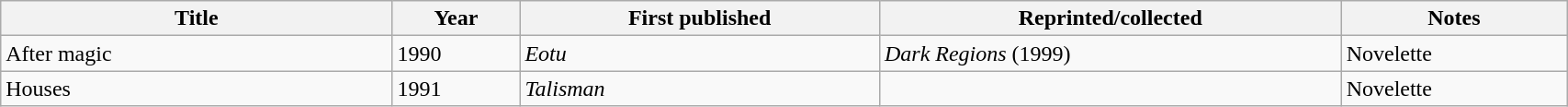<table class='wikitable sortable' width='90%'>
<tr>
<th width=25%>Title</th>
<th>Year</th>
<th>First published</th>
<th>Reprinted/collected</th>
<th>Notes</th>
</tr>
<tr>
<td>After magic</td>
<td>1990</td>
<td><em>Eotu</em></td>
<td><em>Dark Regions</em> (1999)</td>
<td>Novelette</td>
</tr>
<tr>
<td>Houses</td>
<td>1991</td>
<td><em>Talisman</em></td>
<td></td>
<td>Novelette</td>
</tr>
</table>
